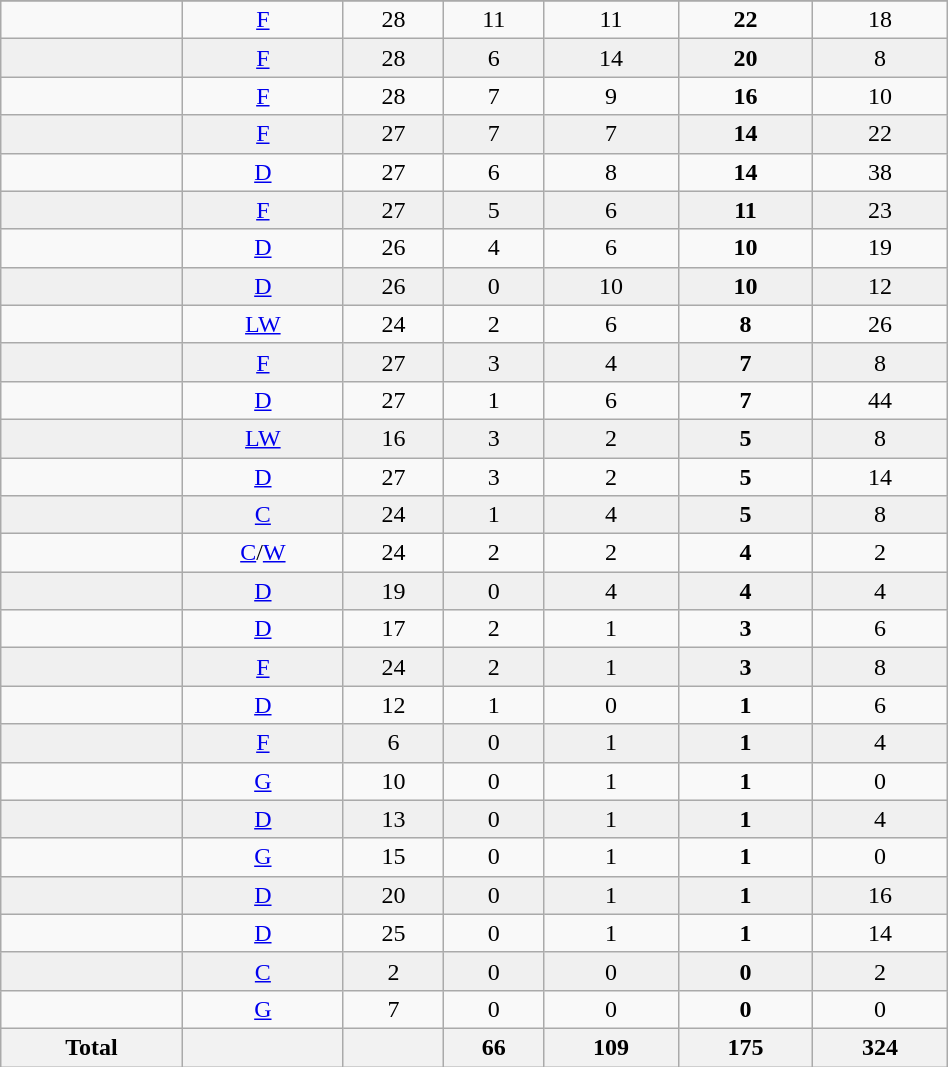<table class="wikitable sortable" width ="50%">
<tr align="center">
</tr>
<tr align="center" bgcolor="">
<td></td>
<td><a href='#'>F</a></td>
<td>28</td>
<td>11</td>
<td>11</td>
<td><strong>22</strong></td>
<td>18</td>
</tr>
<tr align="center" bgcolor="f0f0f0">
<td></td>
<td><a href='#'>F</a></td>
<td>28</td>
<td>6</td>
<td>14</td>
<td><strong>20</strong></td>
<td>8</td>
</tr>
<tr align="center" bgcolor="">
<td></td>
<td><a href='#'>F</a></td>
<td>28</td>
<td>7</td>
<td>9</td>
<td><strong>16</strong></td>
<td>10</td>
</tr>
<tr align="center" bgcolor="f0f0f0">
<td></td>
<td><a href='#'>F</a></td>
<td>27</td>
<td>7</td>
<td>7</td>
<td><strong>14</strong></td>
<td>22</td>
</tr>
<tr align="center" bgcolor="">
<td></td>
<td><a href='#'>D</a></td>
<td>27</td>
<td>6</td>
<td>8</td>
<td><strong>14</strong></td>
<td>38</td>
</tr>
<tr align="center" bgcolor="f0f0f0">
<td></td>
<td><a href='#'>F</a></td>
<td>27</td>
<td>5</td>
<td>6</td>
<td><strong>11</strong></td>
<td>23</td>
</tr>
<tr align="center" bgcolor="">
<td></td>
<td><a href='#'>D</a></td>
<td>26</td>
<td>4</td>
<td>6</td>
<td><strong>10</strong></td>
<td>19</td>
</tr>
<tr align="center" bgcolor="f0f0f0">
<td></td>
<td><a href='#'>D</a></td>
<td>26</td>
<td>0</td>
<td>10</td>
<td><strong>10</strong></td>
<td>12</td>
</tr>
<tr align="center" bgcolor="">
<td></td>
<td><a href='#'>LW</a></td>
<td>24</td>
<td>2</td>
<td>6</td>
<td><strong>8</strong></td>
<td>26</td>
</tr>
<tr align="center" bgcolor="f0f0f0">
<td></td>
<td><a href='#'>F</a></td>
<td>27</td>
<td>3</td>
<td>4</td>
<td><strong>7</strong></td>
<td>8</td>
</tr>
<tr align="center" bgcolor="">
<td></td>
<td><a href='#'>D</a></td>
<td>27</td>
<td>1</td>
<td>6</td>
<td><strong>7</strong></td>
<td>44</td>
</tr>
<tr align="center" bgcolor="f0f0f0">
<td></td>
<td><a href='#'>LW</a></td>
<td>16</td>
<td>3</td>
<td>2</td>
<td><strong>5</strong></td>
<td>8</td>
</tr>
<tr align="center" bgcolor="">
<td></td>
<td><a href='#'>D</a></td>
<td>27</td>
<td>3</td>
<td>2</td>
<td><strong>5</strong></td>
<td>14</td>
</tr>
<tr align="center" bgcolor="f0f0f0">
<td></td>
<td><a href='#'>C</a></td>
<td>24</td>
<td>1</td>
<td>4</td>
<td><strong>5</strong></td>
<td>8</td>
</tr>
<tr align="center" bgcolor="">
<td></td>
<td><a href='#'>C</a>/<a href='#'>W</a></td>
<td>24</td>
<td>2</td>
<td>2</td>
<td><strong>4</strong></td>
<td>2</td>
</tr>
<tr align="center" bgcolor="f0f0f0">
<td></td>
<td><a href='#'>D</a></td>
<td>19</td>
<td>0</td>
<td>4</td>
<td><strong>4</strong></td>
<td>4</td>
</tr>
<tr align="center" bgcolor="">
<td></td>
<td><a href='#'>D</a></td>
<td>17</td>
<td>2</td>
<td>1</td>
<td><strong>3</strong></td>
<td>6</td>
</tr>
<tr align="center" bgcolor="f0f0f0">
<td></td>
<td><a href='#'>F</a></td>
<td>24</td>
<td>2</td>
<td>1</td>
<td><strong>3</strong></td>
<td>8</td>
</tr>
<tr align="center" bgcolor="">
<td></td>
<td><a href='#'>D</a></td>
<td>12</td>
<td>1</td>
<td>0</td>
<td><strong>1</strong></td>
<td>6</td>
</tr>
<tr align="center" bgcolor="f0f0f0">
<td></td>
<td><a href='#'>F</a></td>
<td>6</td>
<td>0</td>
<td>1</td>
<td><strong>1</strong></td>
<td>4</td>
</tr>
<tr align="center" bgcolor="">
<td></td>
<td><a href='#'>G</a></td>
<td>10</td>
<td>0</td>
<td>1</td>
<td><strong>1</strong></td>
<td>0</td>
</tr>
<tr align="center" bgcolor="f0f0f0">
<td></td>
<td><a href='#'>D</a></td>
<td>13</td>
<td>0</td>
<td>1</td>
<td><strong>1</strong></td>
<td>4</td>
</tr>
<tr align="center" bgcolor="">
<td></td>
<td><a href='#'>G</a></td>
<td>15</td>
<td>0</td>
<td>1</td>
<td><strong>1</strong></td>
<td>0</td>
</tr>
<tr align="center" bgcolor="f0f0f0">
<td></td>
<td><a href='#'>D</a></td>
<td>20</td>
<td>0</td>
<td>1</td>
<td><strong>1</strong></td>
<td>16</td>
</tr>
<tr align="center" bgcolor="">
<td></td>
<td><a href='#'>D</a></td>
<td>25</td>
<td>0</td>
<td>1</td>
<td><strong>1</strong></td>
<td>14</td>
</tr>
<tr align="center" bgcolor="f0f0f0">
<td></td>
<td><a href='#'>C</a></td>
<td>2</td>
<td>0</td>
<td>0</td>
<td><strong>0</strong></td>
<td>2</td>
</tr>
<tr align="center" bgcolor="">
<td></td>
<td><a href='#'>G</a></td>
<td>7</td>
<td>0</td>
<td>0</td>
<td><strong>0</strong></td>
<td>0</td>
</tr>
<tr>
<th>Total</th>
<th></th>
<th></th>
<th>66</th>
<th>109</th>
<th>175</th>
<th>324</th>
</tr>
</table>
